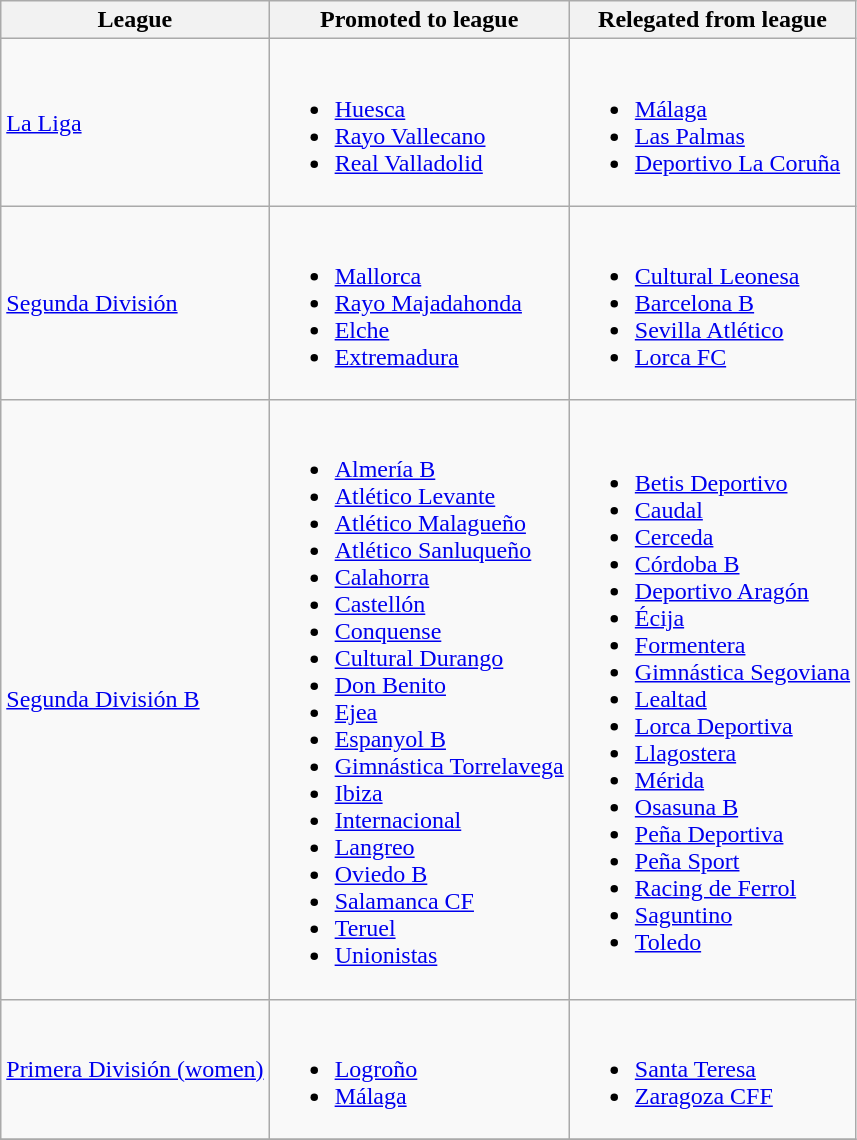<table class="wikitable">
<tr>
<th>League</th>
<th>Promoted to league</th>
<th>Relegated from league</th>
</tr>
<tr>
<td><a href='#'>La Liga</a></td>
<td><br><ul><li><a href='#'>Huesca</a></li><li><a href='#'>Rayo Vallecano</a></li><li><a href='#'>Real Valladolid</a></li></ul></td>
<td><br><ul><li><a href='#'>Málaga</a></li><li><a href='#'>Las Palmas</a></li><li><a href='#'>Deportivo La Coruña</a></li></ul></td>
</tr>
<tr>
<td><a href='#'>Segunda División</a></td>
<td><br><ul><li><a href='#'>Mallorca</a></li><li><a href='#'>Rayo Majadahonda</a></li><li><a href='#'>Elche</a></li><li><a href='#'>Extremadura</a></li></ul></td>
<td><br><ul><li><a href='#'>Cultural Leonesa</a></li><li><a href='#'>Barcelona B</a></li><li><a href='#'>Sevilla Atlético</a></li><li><a href='#'>Lorca FC</a></li></ul></td>
</tr>
<tr>
<td><a href='#'>Segunda División B</a></td>
<td><br><ul><li><a href='#'>Almería B</a></li><li><a href='#'>Atlético Levante</a></li><li><a href='#'>Atlético Malagueño</a></li><li><a href='#'>Atlético Sanluqueño</a></li><li><a href='#'>Calahorra</a></li><li><a href='#'>Castellón</a></li><li><a href='#'>Conquense</a></li><li><a href='#'>Cultural Durango</a></li><li><a href='#'>Don Benito</a></li><li><a href='#'>Ejea</a></li><li><a href='#'>Espanyol B</a></li><li><a href='#'>Gimnástica Torrelavega</a></li><li><a href='#'>Ibiza</a></li><li><a href='#'>Internacional</a></li><li><a href='#'>Langreo</a></li><li><a href='#'>Oviedo B</a></li><li><a href='#'>Salamanca CF</a></li><li><a href='#'>Teruel</a></li><li><a href='#'>Unionistas</a></li></ul></td>
<td><br><ul><li><a href='#'>Betis Deportivo</a></li><li><a href='#'>Caudal</a></li><li><a href='#'>Cerceda</a></li><li><a href='#'>Córdoba B</a></li><li><a href='#'>Deportivo Aragón</a></li><li><a href='#'>Écija</a></li><li><a href='#'>Formentera</a></li><li><a href='#'>Gimnástica Segoviana</a></li><li><a href='#'>Lealtad</a></li><li><a href='#'>Lorca Deportiva</a></li><li><a href='#'>Llagostera</a></li><li><a href='#'>Mérida</a></li><li><a href='#'>Osasuna B</a></li><li><a href='#'>Peña Deportiva</a></li><li><a href='#'>Peña Sport</a></li><li><a href='#'>Racing de Ferrol</a></li><li><a href='#'>Saguntino</a></li><li><a href='#'>Toledo</a></li></ul></td>
</tr>
<tr>
<td><a href='#'>Primera División (women)</a></td>
<td><br><ul><li><a href='#'>Logroño</a></li><li><a href='#'>Málaga</a></li></ul></td>
<td><br><ul><li><a href='#'>Santa Teresa</a></li><li><a href='#'>Zaragoza CFF</a></li></ul></td>
</tr>
<tr>
</tr>
</table>
